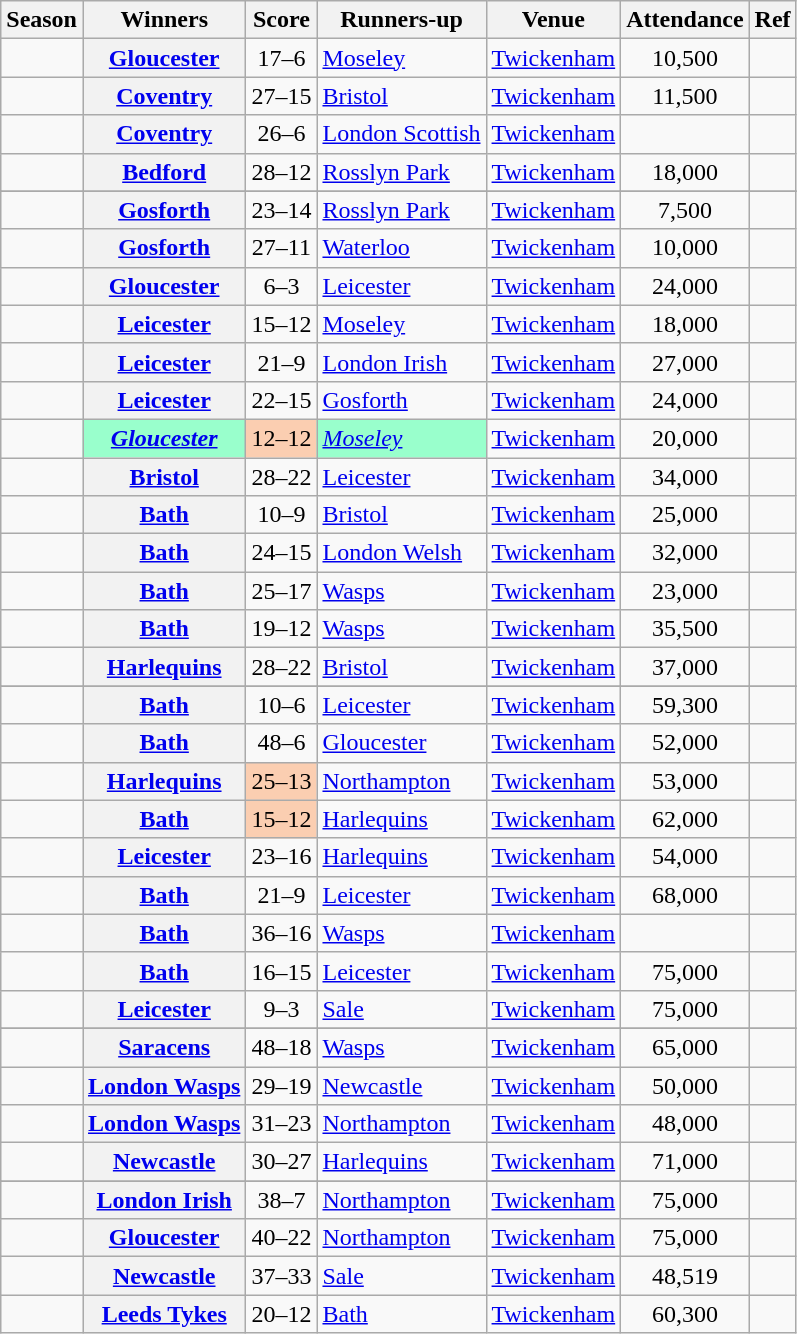<table class="sortable wikitable plainrowheaders">
<tr>
<th scope="col">Season</th>
<th scope="col">Winners</th>
<th scope="col">Score</th>
<th scope="col">Runners-up</th>
<th scope="col">Venue</th>
<th scope="col">Attendance</th>
<th scope="col">Ref</th>
</tr>
<tr>
<td align=center></td>
<th scope=row><a href='#'>Gloucester</a></th>
<td align=center>17–6</td>
<td><a href='#'>Moseley</a></td>
<td><a href='#'>Twickenham</a></td>
<td align=center>10,500</td>
<td></td>
</tr>
<tr>
<td align=center></td>
<th scope=row><a href='#'>Coventry</a></th>
<td align=center>27–15</td>
<td><a href='#'>Bristol</a></td>
<td><a href='#'>Twickenham</a></td>
<td align=center>11,500</td>
<td></td>
</tr>
<tr>
<td align=center></td>
<th scope=row><a href='#'>Coventry</a></th>
<td align=center>26–6</td>
<td><a href='#'>London Scottish</a></td>
<td><a href='#'>Twickenham</a></td>
<td align=center></td>
<td></td>
</tr>
<tr>
<td align=center></td>
<th scope=row><a href='#'>Bedford</a></th>
<td align=center>28–12</td>
<td><a href='#'>Rosslyn Park</a></td>
<td><a href='#'>Twickenham</a></td>
<td align=center>18,000</td>
<td></td>
</tr>
<tr>
</tr>
<tr>
<td align=center></td>
<th scope=row><a href='#'>Gosforth</a></th>
<td align=center>23–14</td>
<td><a href='#'>Rosslyn Park</a></td>
<td><a href='#'>Twickenham</a></td>
<td align=center>7,500</td>
<td></td>
</tr>
<tr>
<td align=center></td>
<th scope=row><a href='#'>Gosforth</a></th>
<td align=center>27–11</td>
<td><a href='#'>Waterloo</a></td>
<td><a href='#'>Twickenham</a></td>
<td align=center>10,000</td>
<td></td>
</tr>
<tr>
<td align=center></td>
<th scope=row><a href='#'>Gloucester</a></th>
<td align=center>6–3</td>
<td><a href='#'>Leicester</a></td>
<td><a href='#'>Twickenham</a></td>
<td align=center>24,000</td>
<td></td>
</tr>
<tr>
<td align=center></td>
<th scope=row><a href='#'>Leicester</a></th>
<td align=center>15–12</td>
<td><a href='#'>Moseley</a></td>
<td><a href='#'>Twickenham</a></td>
<td align=center>18,000</td>
<td></td>
</tr>
<tr>
<td align=center></td>
<th scope=row><a href='#'>Leicester</a></th>
<td align=center>21–9</td>
<td><a href='#'>London Irish</a></td>
<td><a href='#'>Twickenham</a></td>
<td align=center>27,000</td>
<td></td>
</tr>
<tr>
<td align=center></td>
<th scope=row><a href='#'>Leicester</a></th>
<td align=center>22–15</td>
<td><a href='#'>Gosforth</a></td>
<td><a href='#'>Twickenham</a></td>
<td align=center>24,000</td>
<td></td>
</tr>
<tr>
<td align=center></td>
<th scope=row style="background-color:#9FC"><em><a href='#'>Gloucester</a></em></th>
<td align=center style="background-color:#FBCEB1">12–12</td>
<td style="background-color:#9FC"><em><a href='#'>Moseley</a></em></td>
<td><a href='#'>Twickenham</a></td>
<td align=center>20,000</td>
<td></td>
</tr>
<tr>
<td align=center></td>
<th scope=row><a href='#'>Bristol</a></th>
<td align=center>28–22</td>
<td><a href='#'>Leicester</a></td>
<td><a href='#'>Twickenham</a></td>
<td align=center>34,000</td>
<td></td>
</tr>
<tr>
<td align=center></td>
<th scope=row><a href='#'>Bath</a></th>
<td align=center>10–9</td>
<td><a href='#'>Bristol</a></td>
<td><a href='#'>Twickenham</a></td>
<td align=center>25,000</td>
<td></td>
</tr>
<tr>
<td align=center></td>
<th scope=row><a href='#'>Bath</a></th>
<td align=center>24–15</td>
<td><a href='#'>London Welsh</a></td>
<td><a href='#'>Twickenham</a></td>
<td align=center>32,000</td>
<td></td>
</tr>
<tr>
<td align=center></td>
<th scope=row><a href='#'>Bath</a></th>
<td align=center>25–17</td>
<td><a href='#'>Wasps</a></td>
<td><a href='#'>Twickenham</a></td>
<td align=center>23,000</td>
<td></td>
</tr>
<tr>
<td align=center></td>
<th scope=row><a href='#'>Bath</a></th>
<td align=center>19–12</td>
<td><a href='#'>Wasps</a></td>
<td><a href='#'>Twickenham</a></td>
<td align=center>35,500</td>
<td></td>
</tr>
<tr>
<td align=center></td>
<th scope=row><a href='#'>Harlequins</a></th>
<td align=center>28–22</td>
<td><a href='#'>Bristol</a></td>
<td><a href='#'>Twickenham</a></td>
<td align=center>37,000</td>
<td></td>
</tr>
<tr>
</tr>
<tr>
<td align=center></td>
<th scope=row><a href='#'>Bath</a></th>
<td align=center>10–6</td>
<td><a href='#'>Leicester</a></td>
<td><a href='#'>Twickenham</a></td>
<td align=center>59,300</td>
<td></td>
</tr>
<tr>
<td align=center></td>
<th scope=row><a href='#'>Bath</a></th>
<td align=center>48–6</td>
<td><a href='#'>Gloucester</a></td>
<td><a href='#'>Twickenham</a></td>
<td align=center>52,000</td>
<td></td>
</tr>
<tr>
<td align=center></td>
<th scope=row><a href='#'>Harlequins</a></th>
<td align=center style="background-color:#FBCEB1">25–13</td>
<td><a href='#'>Northampton</a></td>
<td><a href='#'>Twickenham</a></td>
<td align=center>53,000</td>
<td></td>
</tr>
<tr>
<td align=center></td>
<th scope=row><a href='#'>Bath</a></th>
<td align=center style="background-color:#FBCEB1">15–12</td>
<td><a href='#'>Harlequins</a></td>
<td><a href='#'>Twickenham</a></td>
<td align=center>62,000</td>
<td></td>
</tr>
<tr>
<td align=center></td>
<th scope=row><a href='#'>Leicester</a></th>
<td align=center>23–16</td>
<td><a href='#'>Harlequins</a></td>
<td><a href='#'>Twickenham</a></td>
<td align=center>54,000</td>
<td></td>
</tr>
<tr>
<td align=center></td>
<th scope=row><a href='#'>Bath</a></th>
<td align=center>21–9</td>
<td><a href='#'>Leicester</a></td>
<td><a href='#'>Twickenham</a></td>
<td align=center>68,000</td>
<td></td>
</tr>
<tr>
<td align=center></td>
<th scope=row><a href='#'>Bath</a></th>
<td align=center>36–16</td>
<td><a href='#'>Wasps</a></td>
<td><a href='#'>Twickenham</a></td>
<td align=center></td>
<td></td>
</tr>
<tr>
<td align=center></td>
<th scope=row><a href='#'>Bath</a></th>
<td align=center>16–15</td>
<td><a href='#'>Leicester</a></td>
<td><a href='#'>Twickenham</a></td>
<td align=center>75,000</td>
<td></td>
</tr>
<tr>
<td align=center></td>
<th scope=row><a href='#'>Leicester</a></th>
<td align=center>9–3</td>
<td><a href='#'>Sale</a></td>
<td><a href='#'>Twickenham</a></td>
<td align=center>75,000</td>
<td></td>
</tr>
<tr>
</tr>
<tr>
<td align=center></td>
<th scope=row><a href='#'>Saracens</a></th>
<td align=center>48–18</td>
<td><a href='#'>Wasps</a></td>
<td><a href='#'>Twickenham</a></td>
<td align=center>65,000</td>
<td></td>
</tr>
<tr>
<td align=center></td>
<th scope=row><a href='#'>London Wasps</a></th>
<td align=center>29–19</td>
<td><a href='#'>Newcastle</a></td>
<td><a href='#'>Twickenham</a></td>
<td align=center>50,000</td>
<td></td>
</tr>
<tr>
<td align=center></td>
<th scope=row><a href='#'>London Wasps</a></th>
<td align=center>31–23</td>
<td><a href='#'>Northampton</a></td>
<td><a href='#'>Twickenham</a></td>
<td align=center>48,000</td>
<td></td>
</tr>
<tr>
<td align=center></td>
<th scope=row><a href='#'>Newcastle</a></th>
<td align=center>30–27</td>
<td><a href='#'>Harlequins</a></td>
<td><a href='#'>Twickenham</a></td>
<td align=center>71,000</td>
<td></td>
</tr>
<tr>
</tr>
<tr>
<td align=center></td>
<th scope=row><a href='#'>London Irish</a></th>
<td align=center>38–7</td>
<td><a href='#'>Northampton</a></td>
<td><a href='#'>Twickenham</a></td>
<td align=center>75,000</td>
<td></td>
</tr>
<tr>
<td align=center></td>
<th scope=row><a href='#'>Gloucester</a></th>
<td align=center>40–22</td>
<td><a href='#'>Northampton</a></td>
<td><a href='#'>Twickenham</a></td>
<td align=center>75,000</td>
<td></td>
</tr>
<tr>
<td align=center></td>
<th scope=row><a href='#'>Newcastle</a></th>
<td align=center>37–33</td>
<td><a href='#'>Sale</a></td>
<td><a href='#'>Twickenham</a></td>
<td align=center>48,519</td>
<td></td>
</tr>
<tr>
<td align=center></td>
<th scope=row><a href='#'>Leeds Tykes</a></th>
<td align=center>20–12</td>
<td><a href='#'>Bath</a></td>
<td><a href='#'>Twickenham</a></td>
<td align=center>60,300</td>
<td></td>
</tr>
</table>
